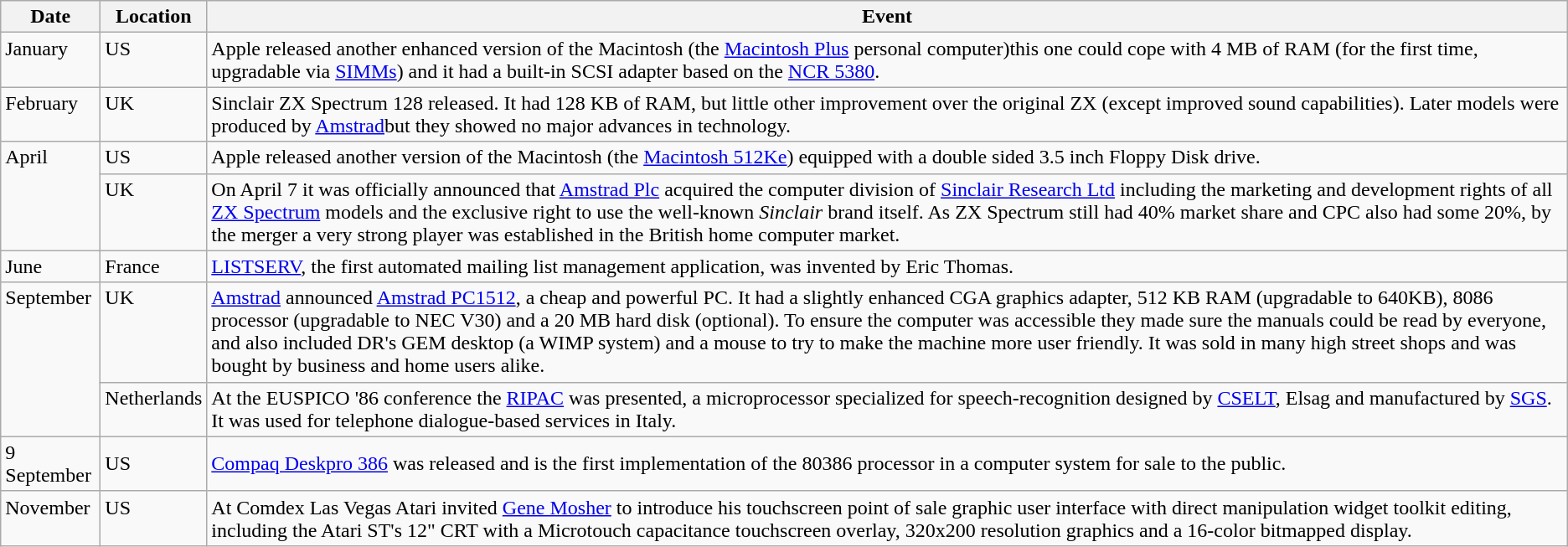<table class="wikitable sortable">
<tr>
<th>Date</th>
<th>Location</th>
<th class="unsortable">Event</th>
</tr>
<tr valign="top">
<td>January</td>
<td>US</td>
<td>Apple released another enhanced version of the Macintosh (the <a href='#'>Macintosh Plus</a> personal computer)this one could cope with 4 MB of RAM (for the first time, upgradable via <a href='#'>SIMMs</a>) and it had a built-in SCSI adapter based on the <a href='#'>NCR 5380</a>.</td>
</tr>
<tr valign="top">
<td>February</td>
<td>UK</td>
<td>Sinclair ZX Spectrum 128 released. It had 128 KB of RAM, but little other improvement over the original ZX (except improved sound capabilities). Later models were produced by <a href='#'>Amstrad</a>but they showed no major advances in technology.</td>
</tr>
<tr valign="top">
<td rowspan="2">April</td>
<td>US</td>
<td>Apple released another version of the Macintosh (the <a href='#'>Macintosh 512Ke</a>) equipped with a double sided 3.5 inch Floppy Disk drive.</td>
</tr>
<tr valign="top">
<td>UK</td>
<td>On April 7 it was officially announced that <a href='#'>Amstrad Plc</a> acquired the computer division of <a href='#'>Sinclair Research Ltd</a> including the marketing and development rights of all <a href='#'>ZX Spectrum</a> models and the exclusive right to use the well-known <em>Sinclair</em> brand itself. As ZX Spectrum still had 40% market share and CPC also had some 20%, by the merger a very strong player was established in the British home computer market.</td>
</tr>
<tr valign="top">
<td>June</td>
<td>France</td>
<td><a href='#'>LISTSERV</a>, the first automated mailing list management application, was invented by Eric Thomas.</td>
</tr>
<tr valign="top">
<td rowspan="2">September</td>
<td>UK</td>
<td><a href='#'>Amstrad</a> announced <a href='#'>Amstrad PC1512</a>, a cheap and powerful PC. It had a slightly enhanced CGA graphics adapter, 512 KB RAM (upgradable to 640KB), 8086 processor (upgradable to NEC V30) and a 20 MB hard disk (optional). To ensure the computer was accessible they made sure the manuals could be read by everyone, and also included DR's GEM desktop (a WIMP system) and a mouse to try to make the machine more user friendly. It was sold in many high street shops and was bought by business and home users alike.</td>
</tr>
<tr valign="top">
<td>Netherlands</td>
<td>At the EUSPICO '86 conference the <a href='#'>RIPAC</a> was presented, a microprocessor specialized for speech-recognition designed by <a href='#'>CSELT</a>, Elsag and manufactured by <a href='#'>SGS</a>. It was used for telephone dialogue-based services in Italy.</td>
</tr>
<tr>
<td>9 September</td>
<td>US</td>
<td><a href='#'>Compaq Deskpro 386</a> was released and is the first implementation of the 80386 processor in a computer system for sale to the public.</td>
</tr>
<tr valign="top">
<td>November</td>
<td>US</td>
<td>At Comdex Las Vegas Atari invited <a href='#'>Gene Mosher</a> to introduce his touchscreen point of sale graphic user interface with direct manipulation widget toolkit editing, including the Atari ST's 12" CRT with a Microtouch capacitance touchscreen overlay, 320x200 resolution graphics and a 16-color bitmapped display.</td>
</tr>
</table>
